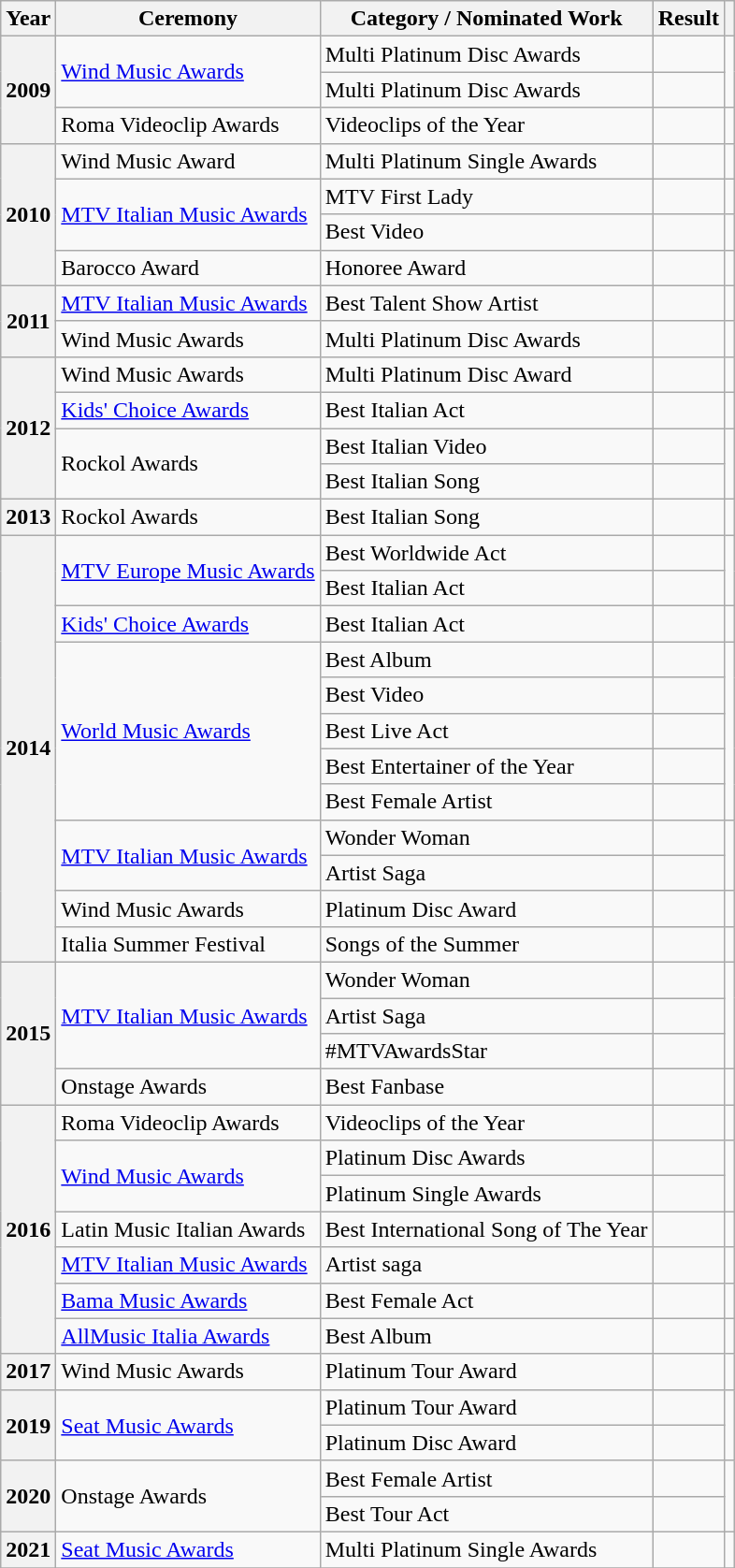<table class="wikitable">
<tr>
<th>Year</th>
<th>Ceremony</th>
<th>Category / Nominated Work</th>
<th>Result</th>
<th></th>
</tr>
<tr>
<th rowspan="3">2009</th>
<td rowspan="2"><a href='#'>Wind Music Awards</a></td>
<td>Multi Platinum Disc Awards </td>
<td></td>
<td rowspan="2"></td>
</tr>
<tr>
<td>Multi Platinum Disc Awards </td>
<td></td>
</tr>
<tr>
<td>Roma Videoclip Awards</td>
<td>Videoclips of the Year </td>
<td></td>
<td></td>
</tr>
<tr>
<th rowspan="4">2010</th>
<td rowspan="1">Wind Music Award</td>
<td>Multi Platinum Single Awards  </td>
<td></td>
<td></td>
</tr>
<tr>
<td rowspan="2"><a href='#'>MTV Italian Music Awards</a></td>
<td>MTV First Lady</td>
<td></td>
<td></td>
</tr>
<tr>
<td>Best Video </td>
<td></td>
</tr>
<tr>
<td rowspan="1">Barocco Award</td>
<td>Honoree Award</td>
<td></td>
<td></td>
</tr>
<tr>
<th rowspan="2">2011</th>
<td><a href='#'>MTV Italian Music Awards</a></td>
<td>Best Talent Show Artist</td>
<td></td>
<td></td>
</tr>
<tr>
<td>Wind Music Awards</td>
<td>Multi Platinum Disc Awards </td>
<td></td>
<td></td>
</tr>
<tr>
<th rowspan="4">2012</th>
<td>Wind Music Awards</td>
<td>Multi Platinum Disc Award </td>
<td></td>
<td></td>
</tr>
<tr>
<td><a href='#'>Kids' Choice Awards</a></td>
<td>Best Italian Act</td>
<td></td>
<td></td>
</tr>
<tr>
<td rowspan="2">Rockol Awards</td>
<td>Best Italian Video </td>
<td></td>
<td rowspan="2"></td>
</tr>
<tr>
<td>Best Italian Song </td>
<td></td>
</tr>
<tr>
<th rowspan="1">2013</th>
<td>Rockol Awards</td>
<td>Best Italian Song </td>
<td></td>
<td></td>
</tr>
<tr>
<th rowspan="12">2014</th>
<td rowspan="2"><a href='#'>MTV Europe Music Awards</a></td>
<td>Best Worldwide Act</td>
<td></td>
<td rowspan="2"></td>
</tr>
<tr>
<td>Best Italian Act</td>
<td></td>
</tr>
<tr>
<td><a href='#'>Kids' Choice Awards</a></td>
<td>Best Italian Act</td>
<td></td>
<td></td>
</tr>
<tr>
<td rowspan="5"><a href='#'>World Music Awards</a></td>
<td>Best Album </td>
<td></td>
<td rowspan="5"></td>
</tr>
<tr>
<td>Best Video </td>
<td></td>
</tr>
<tr>
<td>Best Live Act</td>
<td></td>
</tr>
<tr>
<td>Best Entertainer of the Year</td>
<td></td>
</tr>
<tr>
<td>Best Female Artist</td>
<td></td>
</tr>
<tr>
<td rowspan="2"><a href='#'>MTV Italian Music Awards</a></td>
<td>Wonder Woman</td>
<td></td>
<td rowspan="2"></td>
</tr>
<tr>
<td>Artist Saga</td>
<td></td>
</tr>
<tr>
<td>Wind Music Awards</td>
<td>Platinum Disc Award </td>
<td></td>
<td></td>
</tr>
<tr>
<td rowspan="1">Italia Summer Festival</td>
<td>Songs of the Summer </td>
<td></td>
<td rowspan="1"></td>
</tr>
<tr>
<th rowspan="4">2015</th>
<td rowspan="3"><a href='#'>MTV Italian Music Awards</a></td>
<td>Wonder Woman</td>
<td></td>
<td rowspan="3"></td>
</tr>
<tr>
<td>Artist Saga</td>
<td></td>
</tr>
<tr>
<td>#MTVAwardsStar</td>
<td></td>
</tr>
<tr>
<td>Onstage Awards</td>
<td>Best Fanbase</td>
<td></td>
<td></td>
</tr>
<tr>
<th rowspan="7">2016</th>
<td>Roma Videoclip Awards</td>
<td>Videoclips of the Year </td>
<td></td>
<td></td>
</tr>
<tr>
<td rowspan="2"><a href='#'>Wind Music Awards</a></td>
<td>Platinum Disc Awards </td>
<td></td>
<td rowspan="2"></td>
</tr>
<tr>
<td>Platinum Single Awards </td>
<td></td>
</tr>
<tr>
<td>Latin Music Italian Awards</td>
<td>Best International Song of The Year </td>
<td></td>
<td></td>
</tr>
<tr>
<td><a href='#'>MTV Italian Music Awards</a></td>
<td>Artist saga</td>
<td></td>
<td></td>
</tr>
<tr>
<td><a href='#'>Bama Music Awards</a></td>
<td>Best Female Act</td>
<td></td>
<td></td>
</tr>
<tr>
<td><a href='#'>AllMusic Italia Awards</a></td>
<td>Best Album </td>
<td></td>
<td></td>
</tr>
<tr>
<th rowspan="1">2017</th>
<td rowspan="1">Wind Music Awards</td>
<td>Platinum Tour Award </td>
<td></td>
<td rowspan="1"></td>
</tr>
<tr>
<th rowspan="2">2019</th>
<td rowspan=2><a href='#'>Seat Music Awards</a></td>
<td>Platinum Tour Award </td>
<td></td>
<td rowspan="2"></td>
</tr>
<tr>
<td>Platinum Disc Award </td>
<td></td>
</tr>
<tr>
<th rowspan="2">2020</th>
<td rowspan="2">Onstage Awards</td>
<td>Best Female Artist</td>
<td></td>
<td rowspan="2"></td>
</tr>
<tr>
<td>Best Tour Act</td>
<td></td>
</tr>
<tr>
<th rowspan="1">2021</th>
<td rowspan="1"><a href='#'>Seat Music Awards</a></td>
<td>Multi Platinum Single Awards </td>
<td></td>
<td rowspan="1"></td>
</tr>
<tr>
</tr>
</table>
